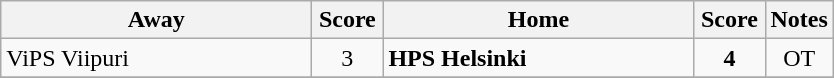<table class="wikitable">
<tr>
<th width="200">Away</th>
<th width="40">Score</th>
<th width="200">Home</th>
<th width="40">Score</th>
<th>Notes</th>
</tr>
<tr>
<td>ViPS Viipuri</td>
<td align=center>3</td>
<td><strong>HPS Helsinki</strong></td>
<td align=center><strong>4</strong></td>
<td align="center">OT</td>
</tr>
<tr>
</tr>
</table>
